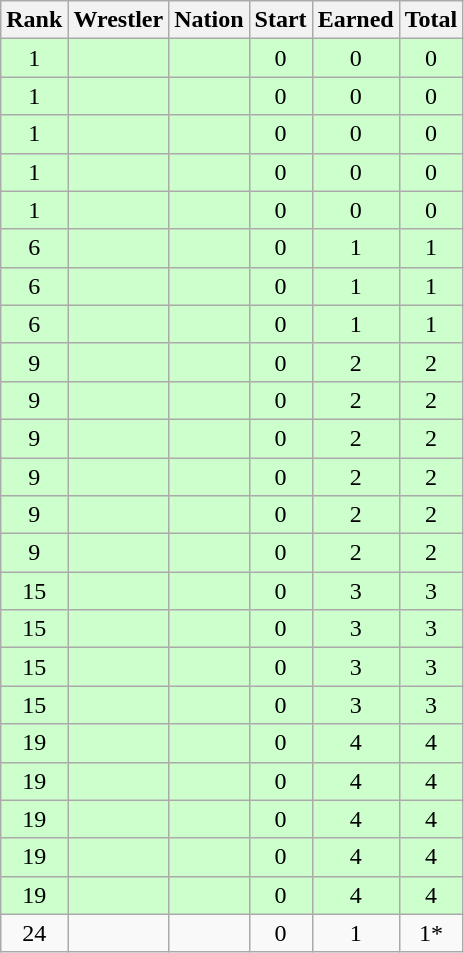<table class="wikitable sortable" style="text-align:center;">
<tr>
<th>Rank</th>
<th>Wrestler</th>
<th>Nation</th>
<th>Start</th>
<th>Earned</th>
<th>Total</th>
</tr>
<tr style="background:#cfc;">
<td>1</td>
<td align=left></td>
<td align=left></td>
<td>0</td>
<td>0</td>
<td>0</td>
</tr>
<tr style="background:#cfc;">
<td>1</td>
<td align=left></td>
<td align=left></td>
<td>0</td>
<td>0</td>
<td>0</td>
</tr>
<tr style="background:#cfc;">
<td>1</td>
<td align=left></td>
<td align=left></td>
<td>0</td>
<td>0</td>
<td>0</td>
</tr>
<tr style="background:#cfc;">
<td>1</td>
<td align=left></td>
<td align=left></td>
<td>0</td>
<td>0</td>
<td>0</td>
</tr>
<tr style="background:#cfc;">
<td>1</td>
<td align=left></td>
<td align=left></td>
<td>0</td>
<td>0</td>
<td>0</td>
</tr>
<tr style="background:#cfc;">
<td>6</td>
<td align=left></td>
<td align=left></td>
<td>0</td>
<td>1</td>
<td>1</td>
</tr>
<tr style="background:#cfc;">
<td>6</td>
<td align=left></td>
<td align=left></td>
<td>0</td>
<td>1</td>
<td>1</td>
</tr>
<tr style="background:#cfc;">
<td>6</td>
<td align=left></td>
<td align=left></td>
<td>0</td>
<td>1</td>
<td>1</td>
</tr>
<tr style="background:#cfc;">
<td>9</td>
<td align=left></td>
<td align=left></td>
<td>0</td>
<td>2</td>
<td>2</td>
</tr>
<tr style="background:#cfc;">
<td>9</td>
<td align=left></td>
<td align=left></td>
<td>0</td>
<td>2</td>
<td>2</td>
</tr>
<tr style="background:#cfc;">
<td>9</td>
<td align=left></td>
<td align=left></td>
<td>0</td>
<td>2</td>
<td>2</td>
</tr>
<tr style="background:#cfc;">
<td>9</td>
<td align=left></td>
<td align=left></td>
<td>0</td>
<td>2</td>
<td>2</td>
</tr>
<tr style="background:#cfc;">
<td>9</td>
<td align=left></td>
<td align=left></td>
<td>0</td>
<td>2</td>
<td>2</td>
</tr>
<tr style="background:#cfc;">
<td>9</td>
<td align=left></td>
<td align=left></td>
<td>0</td>
<td>2</td>
<td>2</td>
</tr>
<tr style="background:#cfc;">
<td>15</td>
<td align=left></td>
<td align=left></td>
<td>0</td>
<td>3</td>
<td>3</td>
</tr>
<tr style="background:#cfc;">
<td>15</td>
<td align=left></td>
<td align=left></td>
<td>0</td>
<td>3</td>
<td>3</td>
</tr>
<tr style="background:#cfc;">
<td>15</td>
<td align=left></td>
<td align=left></td>
<td>0</td>
<td>3</td>
<td>3</td>
</tr>
<tr style="background:#cfc;">
<td>15</td>
<td align=left></td>
<td align=left></td>
<td>0</td>
<td>3</td>
<td>3</td>
</tr>
<tr style="background:#cfc;">
<td>19</td>
<td align=left></td>
<td align=left></td>
<td>0</td>
<td>4</td>
<td>4</td>
</tr>
<tr style="background:#cfc;">
<td>19</td>
<td align=left></td>
<td align=left></td>
<td>0</td>
<td>4</td>
<td>4</td>
</tr>
<tr style="background:#cfc;">
<td>19</td>
<td align=left></td>
<td align=left></td>
<td>0</td>
<td>4</td>
<td>4</td>
</tr>
<tr style="background:#cfc;">
<td>19</td>
<td align=left></td>
<td align=left></td>
<td>0</td>
<td>4</td>
<td>4</td>
</tr>
<tr style="background:#cfc;">
<td>19</td>
<td align=left></td>
<td align=left></td>
<td>0</td>
<td>4</td>
<td>4</td>
</tr>
<tr>
<td>24</td>
<td align=left></td>
<td align=left></td>
<td>0</td>
<td>1</td>
<td>1*</td>
</tr>
</table>
